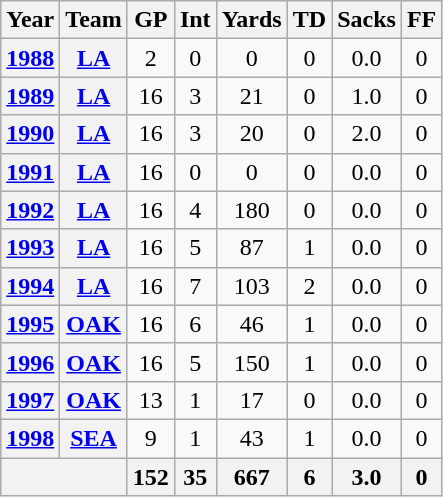<table class="wikitable" style="text-align: center;">
<tr>
<th>Year</th>
<th>Team</th>
<th>GP</th>
<th>Int</th>
<th>Yards</th>
<th>TD</th>
<th>Sacks</th>
<th>FF</th>
</tr>
<tr>
<th><a href='#'>1988</a></th>
<th><a href='#'>LA</a></th>
<td>2</td>
<td>0</td>
<td>0</td>
<td>0</td>
<td>0.0</td>
<td>0</td>
</tr>
<tr>
<th><a href='#'>1989</a></th>
<th><a href='#'>LA</a></th>
<td>16</td>
<td>3</td>
<td>21</td>
<td>0</td>
<td>1.0</td>
<td>0</td>
</tr>
<tr>
<th><a href='#'>1990</a></th>
<th><a href='#'>LA</a></th>
<td>16</td>
<td>3</td>
<td>20</td>
<td>0</td>
<td>2.0</td>
<td>0</td>
</tr>
<tr>
<th><a href='#'>1991</a></th>
<th><a href='#'>LA</a></th>
<td>16</td>
<td>0</td>
<td>0</td>
<td>0</td>
<td>0.0</td>
<td>0</td>
</tr>
<tr>
<th><a href='#'>1992</a></th>
<th><a href='#'>LA</a></th>
<td>16</td>
<td>4</td>
<td>180</td>
<td>0</td>
<td>0.0</td>
<td>0</td>
</tr>
<tr>
<th><a href='#'>1993</a></th>
<th><a href='#'>LA</a></th>
<td>16</td>
<td>5</td>
<td>87</td>
<td>1</td>
<td>0.0</td>
<td>0</td>
</tr>
<tr>
<th><a href='#'>1994</a></th>
<th><a href='#'>LA</a></th>
<td>16</td>
<td>7</td>
<td>103</td>
<td>2</td>
<td>0.0</td>
<td>0</td>
</tr>
<tr>
<th><a href='#'>1995</a></th>
<th><a href='#'>OAK</a></th>
<td>16</td>
<td>6</td>
<td>46</td>
<td>1</td>
<td>0.0</td>
<td>0</td>
</tr>
<tr>
<th><a href='#'>1996</a></th>
<th><a href='#'>OAK</a></th>
<td>16</td>
<td>5</td>
<td>150</td>
<td>1</td>
<td>0.0</td>
<td>0</td>
</tr>
<tr>
<th><a href='#'>1997</a></th>
<th><a href='#'>OAK</a></th>
<td>13</td>
<td>1</td>
<td>17</td>
<td>0</td>
<td>0.0</td>
<td>0</td>
</tr>
<tr>
<th><a href='#'>1998</a></th>
<th><a href='#'>SEA</a></th>
<td>9</td>
<td>1</td>
<td>43</td>
<td>1</td>
<td>0.0</td>
<td>0</td>
</tr>
<tr>
<th colspan="2"></th>
<th>152</th>
<th>35</th>
<th>667</th>
<th>6</th>
<th>3.0</th>
<th>0</th>
</tr>
</table>
